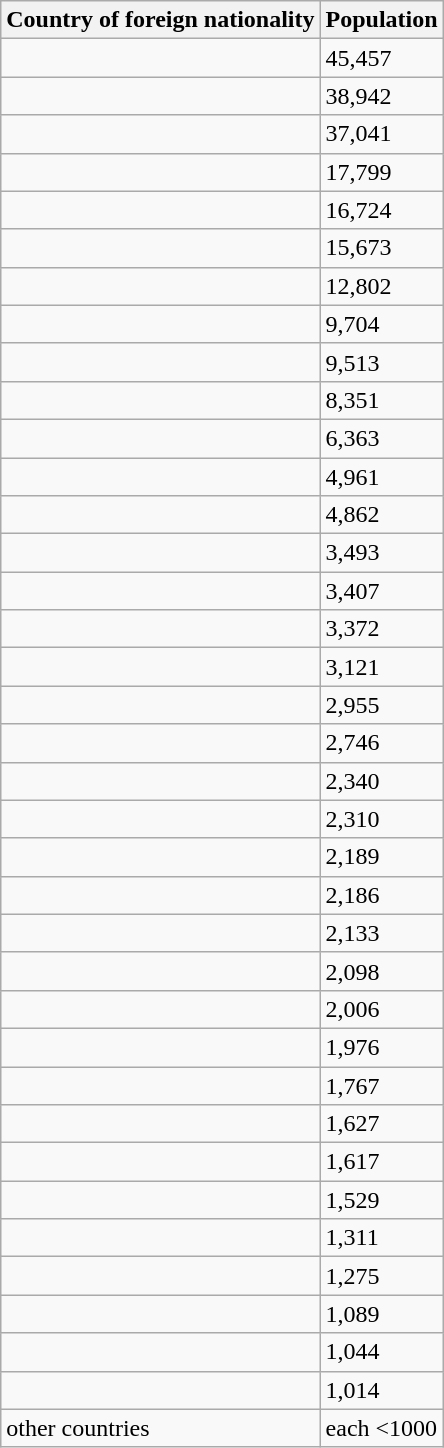<table class="wikitable floatright mw-collapsible mw-collapsed">
<tr>
<th scope="col">Country of foreign nationality</th>
<th scope="col">Population</th>
</tr>
<tr>
<td></td>
<td>45,457</td>
</tr>
<tr>
<td></td>
<td>38,942</td>
</tr>
<tr>
<td></td>
<td>37,041</td>
</tr>
<tr>
<td></td>
<td>17,799</td>
</tr>
<tr>
<td></td>
<td>16,724</td>
</tr>
<tr>
<td></td>
<td>15,673</td>
</tr>
<tr>
<td></td>
<td>12,802</td>
</tr>
<tr>
<td></td>
<td>9,704</td>
</tr>
<tr>
<td></td>
<td>9,513</td>
</tr>
<tr>
<td></td>
<td>8,351</td>
</tr>
<tr>
<td></td>
<td>6,363</td>
</tr>
<tr>
<td></td>
<td>4,961</td>
</tr>
<tr>
<td></td>
<td>4,862</td>
</tr>
<tr>
<td></td>
<td>3,493</td>
</tr>
<tr>
<td></td>
<td>3,407</td>
</tr>
<tr>
<td></td>
<td>3,372</td>
</tr>
<tr>
<td></td>
<td>3,121</td>
</tr>
<tr>
<td></td>
<td>2,955</td>
</tr>
<tr>
<td></td>
<td>2,746</td>
</tr>
<tr>
<td></td>
<td>2,340</td>
</tr>
<tr>
<td></td>
<td>2,310</td>
</tr>
<tr>
<td></td>
<td>2,189</td>
</tr>
<tr>
<td></td>
<td>2,186</td>
</tr>
<tr>
<td></td>
<td>2,133</td>
</tr>
<tr>
<td></td>
<td>2,098</td>
</tr>
<tr>
<td></td>
<td>2,006</td>
</tr>
<tr>
<td></td>
<td>1,976</td>
</tr>
<tr>
<td></td>
<td>1,767</td>
</tr>
<tr>
<td></td>
<td>1,627</td>
</tr>
<tr>
<td></td>
<td>1,617</td>
</tr>
<tr>
<td></td>
<td>1,529</td>
</tr>
<tr>
<td></td>
<td>1,311</td>
</tr>
<tr>
<td></td>
<td>1,275</td>
</tr>
<tr>
<td></td>
<td>1,089</td>
</tr>
<tr>
<td></td>
<td>1,044</td>
</tr>
<tr>
<td></td>
<td>1,014</td>
</tr>
<tr>
<td>other countries</td>
<td>each <1000</td>
</tr>
</table>
